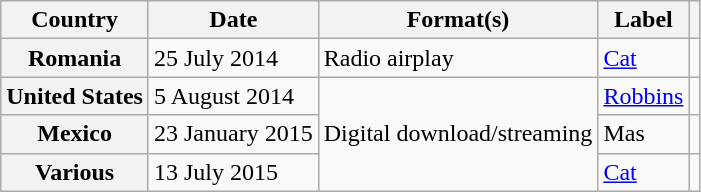<table class="wikitable plainrowheaders">
<tr>
<th scope="col">Country</th>
<th scope="col">Date</th>
<th scope="col">Format(s)</th>
<th scope="col">Label</th>
<th scope="col"></th>
</tr>
<tr>
<th>Romania</th>
<td>25 July 2014</td>
<td>Radio airplay</td>
<td><a href='#'>Cat</a></td>
<td></td>
</tr>
<tr>
<th>United States</th>
<td>5 August 2014</td>
<td rowspan="3">Digital download/streaming</td>
<td><a href='#'>Robbins</a></td>
<td></td>
</tr>
<tr>
<th>Mexico</th>
<td>23 January 2015</td>
<td>Mas</td>
<td></td>
</tr>
<tr>
<th>Various</th>
<td>13 July 2015</td>
<td><a href='#'>Cat</a></td>
<td></td>
</tr>
</table>
